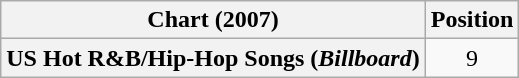<table class="wikitable plainrowheaders" style="text-align:center">
<tr>
<th scope="col">Chart (2007)</th>
<th scope="col">Position</th>
</tr>
<tr>
<th scope="row">US Hot R&B/Hip-Hop Songs (<em>Billboard</em>)</th>
<td>9</td>
</tr>
</table>
